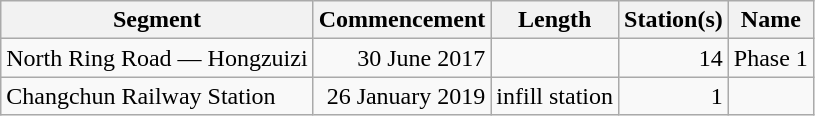<table class="wikitable" style="border-collapse: collapse; text-align: right;">
<tr>
<th>Segment</th>
<th>Commencement</th>
<th>Length</th>
<th>Station(s)</th>
<th>Name</th>
</tr>
<tr>
<td style="text-align: left;">North Ring Road — Hongzuizi</td>
<td>30 June 2017</td>
<td></td>
<td>14</td>
<td style="text-align: left;">Phase 1</td>
</tr>
<tr>
<td style="text-align: left;">Changchun Railway Station</td>
<td>26 January 2019</td>
<td>infill station</td>
<td>1</td>
<td style="text-align: left;"></td>
</tr>
</table>
